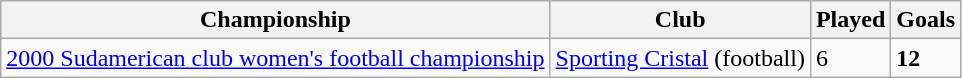<table class="wikitable">
<tr>
<th>Championship</th>
<th>Club</th>
<th>Played</th>
<th>Goals</th>
</tr>
<tr>
<td><a href='#'>2000 Sudamerican club women's football championship</a></td>
<td><a href='#'>Sporting Cristal</a> (football)</td>
<td>6</td>
<td><strong>12</strong></td>
</tr>
</table>
